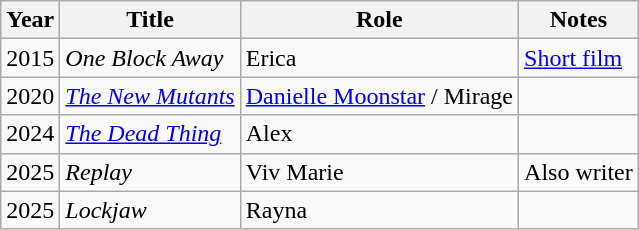<table class="wikitable sortable">
<tr>
<th>Year</th>
<th>Title</th>
<th>Role</th>
<th class="unsortable">Notes</th>
</tr>
<tr>
<td>2015</td>
<td><em>One Block Away</em></td>
<td>Erica</td>
<td><a href='#'>Short film</a></td>
</tr>
<tr>
<td>2020</td>
<td><em><a href='#'>The New Mutants</a></em></td>
<td><a href='#'>Danielle Moonstar</a> / Mirage</td>
<td></td>
</tr>
<tr>
<td>2024</td>
<td><em><a href='#'>The Dead Thing</a></em></td>
<td>Alex</td>
<td></td>
</tr>
<tr>
<td>2025</td>
<td><em>Replay</em></td>
<td>Viv Marie</td>
<td>Also writer</td>
</tr>
<tr>
<td>2025</td>
<td><em>Lockjaw</em></td>
<td>Rayna</td>
<td></td>
</tr>
</table>
